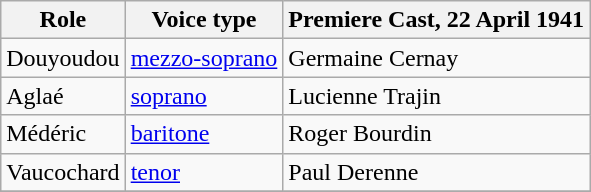<table class="wikitable">
<tr>
<th>Role</th>
<th>Voice type</th>
<th>Premiere Cast, 22 April 1941<br></th>
</tr>
<tr>
<td>Douyoudou</td>
<td><a href='#'>mezzo-soprano</a></td>
<td>Germaine Cernay</td>
</tr>
<tr>
<td>Aglaé</td>
<td><a href='#'>soprano</a></td>
<td>Lucienne Trajin</td>
</tr>
<tr>
<td>Médéric</td>
<td><a href='#'>baritone</a></td>
<td>Roger Bourdin</td>
</tr>
<tr>
<td>Vaucochard</td>
<td><a href='#'>tenor</a></td>
<td>Paul Derenne</td>
</tr>
<tr>
</tr>
</table>
